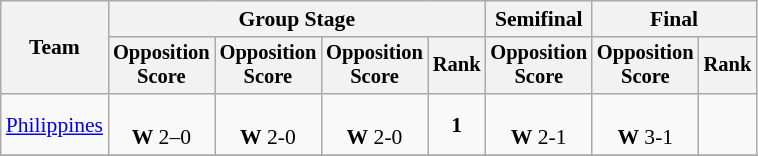<table class="wikitable" style="font-size:90%">
<tr>
<th rowspan=2>Team</th>
<th colspan=4>Group Stage</th>
<th>Semifinal</th>
<th colspan=2>Final</th>
</tr>
<tr style="font-size:95%">
<th>Opposition<br>Score</th>
<th>Opposition<br>Score</th>
<th>Opposition<br>Score</th>
<th>Rank</th>
<th>Opposition<br>Score</th>
<th>Opposition<br>Score</th>
<th>Rank</th>
</tr>
<tr align=center>
<td align=left><a href='#'>Philippines</a></td>
<td><br><strong>W</strong> 2–0</td>
<td><br><strong>W</strong> 2-0</td>
<td><br><strong>W</strong> 2-0</td>
<td><strong>1</strong></td>
<td><br><strong>W</strong> 2-1</td>
<td><br><strong>W</strong> 3-1</td>
<td></td>
</tr>
<tr>
</tr>
</table>
